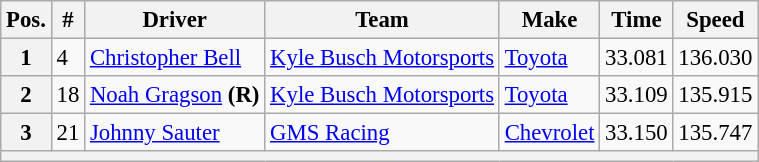<table class="wikitable" style="font-size:95%">
<tr>
<th>Pos.</th>
<th>#</th>
<th>Driver</th>
<th>Team</th>
<th>Make</th>
<th>Time</th>
<th>Speed</th>
</tr>
<tr>
<th>1</th>
<td>4</td>
<td><a href='#'>Christopher Bell</a></td>
<td><a href='#'>Kyle Busch Motorsports</a></td>
<td><a href='#'>Toyota</a></td>
<td>33.081</td>
<td>136.030</td>
</tr>
<tr>
<th>2</th>
<td>18</td>
<td><a href='#'>Noah Gragson</a> <strong>(R)</strong></td>
<td><a href='#'>Kyle Busch Motorsports</a></td>
<td><a href='#'>Toyota</a></td>
<td>33.109</td>
<td>135.915</td>
</tr>
<tr>
<th>3</th>
<td>21</td>
<td><a href='#'>Johnny Sauter</a></td>
<td><a href='#'>GMS Racing</a></td>
<td><a href='#'>Chevrolet</a></td>
<td>33.150</td>
<td>135.747</td>
</tr>
<tr>
<th colspan="7"></th>
</tr>
</table>
